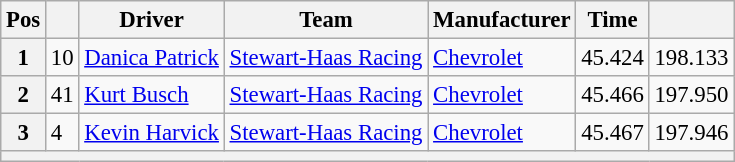<table class="wikitable" style="font-size:95%">
<tr>
<th>Pos</th>
<th></th>
<th>Driver</th>
<th>Team</th>
<th>Manufacturer</th>
<th>Time</th>
<th></th>
</tr>
<tr>
<th>1</th>
<td>10</td>
<td><a href='#'>Danica Patrick</a></td>
<td><a href='#'>Stewart-Haas Racing</a></td>
<td><a href='#'>Chevrolet</a></td>
<td>45.424</td>
<td>198.133</td>
</tr>
<tr>
<th>2</th>
<td>41</td>
<td><a href='#'>Kurt Busch</a></td>
<td><a href='#'>Stewart-Haas Racing</a></td>
<td><a href='#'>Chevrolet</a></td>
<td>45.466</td>
<td>197.950</td>
</tr>
<tr>
<th>3</th>
<td>4</td>
<td><a href='#'>Kevin Harvick</a></td>
<td><a href='#'>Stewart-Haas Racing</a></td>
<td><a href='#'>Chevrolet</a></td>
<td>45.467</td>
<td>197.946</td>
</tr>
<tr>
<th colspan="7"></th>
</tr>
</table>
